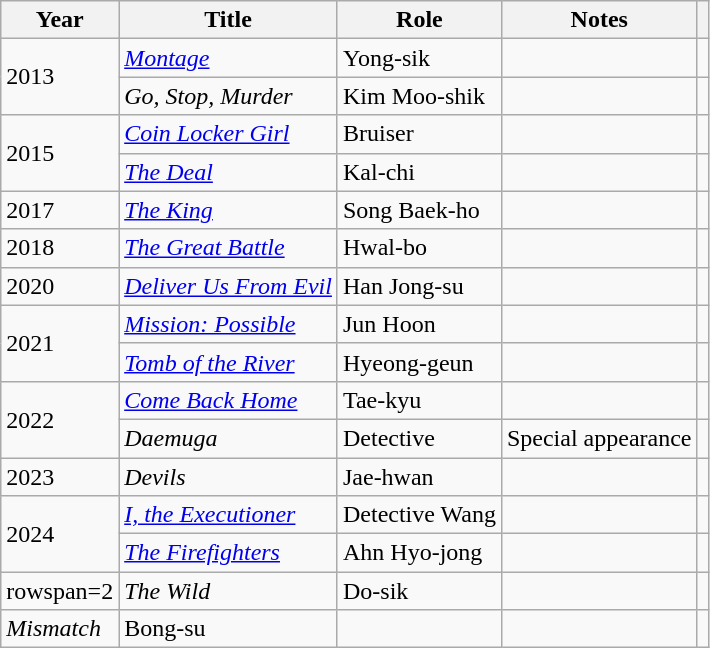<table class="wikitable sortable">
<tr>
<th>Year</th>
<th>Title</th>
<th>Role</th>
<th>Notes</th>
<th></th>
</tr>
<tr>
<td rowspan=2>2013</td>
<td><em><a href='#'>Montage</a></em></td>
<td>Yong-sik</td>
<td></td>
<td></td>
</tr>
<tr>
<td><em>Go, Stop, Murder</em></td>
<td>Kim Moo-shik</td>
<td></td>
<td></td>
</tr>
<tr>
<td rowspan=2>2015</td>
<td><em><a href='#'>Coin Locker Girl</a></em></td>
<td>Bruiser</td>
<td></td>
<td></td>
</tr>
<tr>
<td><em><a href='#'>The Deal</a></em></td>
<td>Kal-chi</td>
<td></td>
<td></td>
</tr>
<tr>
<td>2017</td>
<td><em><a href='#'>The King</a></em></td>
<td>Song Baek-ho</td>
<td></td>
<td></td>
</tr>
<tr>
<td>2018</td>
<td><em><a href='#'>The Great Battle</a></em></td>
<td>Hwal-bo</td>
<td></td>
<td></td>
</tr>
<tr>
<td>2020</td>
<td><em><a href='#'>Deliver Us From Evil</a></em></td>
<td>Han Jong-su</td>
<td></td>
<td></td>
</tr>
<tr>
<td rowspan=2>2021</td>
<td><em><a href='#'>Mission: Possible</a></em></td>
<td>Jun Hoon</td>
<td></td>
<td></td>
</tr>
<tr>
<td><em><a href='#'>Tomb of the River</a></em></td>
<td>Hyeong-geun</td>
<td></td>
<td></td>
</tr>
<tr>
<td rowspan=2>2022</td>
<td><em><a href='#'>Come Back Home</a></em></td>
<td>Tae-kyu</td>
<td></td>
<td></td>
</tr>
<tr>
<td><em>Daemuga</em></td>
<td>Detective</td>
<td>Special appearance</td>
<td></td>
</tr>
<tr>
<td>2023</td>
<td><em>Devils</em></td>
<td>Jae-hwan</td>
<td></td>
<td></td>
</tr>
<tr>
<td rowspan="2">2024</td>
<td><em><a href='#'>I, the Executioner</a></em></td>
<td>Detective Wang</td>
<td></td>
<td></td>
</tr>
<tr>
<td><em><a href='#'>The Firefighters</a></em></td>
<td>Ahn Hyo-jong</td>
<td></td>
<td></td>
</tr>
<tr>
<td>rowspan=2 </td>
<td><em>The Wild </em></td>
<td>Do-sik</td>
<td></td>
<td></td>
</tr>
<tr>
<td><em>Mismatch</em></td>
<td>Bong-su</td>
<td></td>
<td></td>
</tr>
</table>
